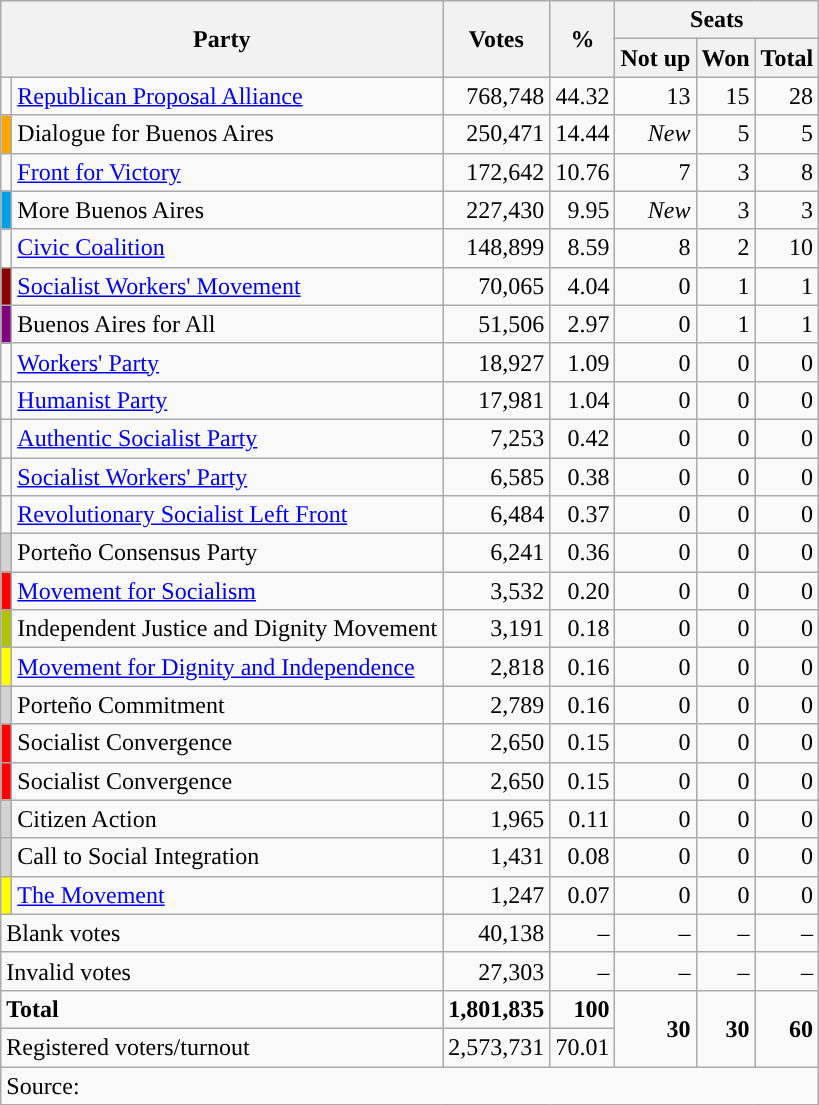<table class="wikitable" style="text-align:right">
<tr>
<th colspan="2" rowspan="2">Party</th>
<th rowspan="2">Votes</th>
<th rowspan="2">%</th>
<th colspan="3">Seats</th>
</tr>
<tr>
<th>Not up</th>
<th>Won</th>
<th>Total</th>
</tr>
<tr>
<td bgcolor=></td>
<td align="left"><a href='#'>Republican Proposal Alliance</a></td>
<td>768,748</td>
<td>44.32</td>
<td>13</td>
<td>15</td>
<td>28</td>
</tr>
<tr>
<td bgcolor="orange"></td>
<td align="left">Dialogue for Buenos Aires</td>
<td>250,471</td>
<td>14.44</td>
<td><em>New</em></td>
<td>5</td>
<td>5</td>
</tr>
<tr>
<td bgcolor=></td>
<td align="left"><a href='#'>Front for Victory</a></td>
<td>172,642</td>
<td>10.76</td>
<td>7</td>
<td>3</td>
<td>8</td>
</tr>
<tr>
<td bgcolor="#00A0E6 "></td>
<td align="left">More Buenos Aires</td>
<td>227,430</td>
<td>9.95</td>
<td><em>New</em></td>
<td>3</td>
<td>3</td>
</tr>
<tr>
<td></td>
<td align="left"><a href='#'>Civic Coalition</a></td>
<td>148,899</td>
<td>8.59</td>
<td>8</td>
<td>2</td>
<td>10</td>
</tr>
<tr>
<td bgcolor="darkred"></td>
<td align="left"><a href='#'>Socialist Workers' Movement</a></td>
<td>70,065</td>
<td>4.04</td>
<td>0</td>
<td>1</td>
<td>1</td>
</tr>
<tr>
<td bgcolor="purple"></td>
<td align="left">Buenos Aires for All</td>
<td>51,506</td>
<td>2.97</td>
<td>0</td>
<td>1</td>
<td>1</td>
</tr>
<tr>
<td></td>
<td align="left"><a href='#'>Workers' Party</a></td>
<td>18,927</td>
<td>1.09</td>
<td>0</td>
<td>0</td>
<td>0</td>
</tr>
<tr>
<td></td>
<td align="left"><a href='#'>Humanist Party</a></td>
<td>17,981</td>
<td>1.04</td>
<td>0</td>
<td>0</td>
<td>0</td>
</tr>
<tr>
<td></td>
<td align="left"><a href='#'>Authentic Socialist Party</a></td>
<td>7,253</td>
<td>0.42</td>
<td>0</td>
<td>0</td>
<td>0</td>
</tr>
<tr>
<td></td>
<td align="left"><a href='#'>Socialist Workers' Party</a></td>
<td>6,585</td>
<td>0.38</td>
<td>0</td>
<td>0</td>
<td>0</td>
</tr>
<tr>
<td></td>
<td align="left"><a href='#'>Revolutionary Socialist Left Front</a></td>
<td>6,484</td>
<td>0.37</td>
<td>0</td>
<td>0</td>
<td>0</td>
</tr>
<tr>
<td bgcolor="#D3D3D3"></td>
<td align="left">Porteño Consensus Party</td>
<td>6,241</td>
<td>0.36</td>
<td>0</td>
<td>0</td>
<td>0</td>
</tr>
<tr>
<td bgcolor="red"></td>
<td align="left"><a href='#'>Movement for Socialism</a></td>
<td>3,532</td>
<td>0.20</td>
<td>0</td>
<td>0</td>
<td>0</td>
</tr>
<tr>
<td bgcolor="#AEC306"></td>
<td align="left">Independent Justice and Dignity Movement</td>
<td>3,191</td>
<td>0.18</td>
<td>0</td>
<td>0</td>
<td>0</td>
</tr>
<tr>
<td bgcolor="yellow"></td>
<td align="left"><a href='#'>Movement for Dignity and Independence</a></td>
<td>2,818</td>
<td>0.16</td>
<td>0</td>
<td>0</td>
<td>0</td>
</tr>
<tr>
<td bgcolor="#D3D3D3"></td>
<td align="left">Porteño Commitment</td>
<td>2,789</td>
<td>0.16</td>
<td>0</td>
<td>0</td>
<td>0</td>
</tr>
<tr>
<td bgcolor="red"></td>
<td align="left">Socialist Convergence</td>
<td>2,650</td>
<td>0.15</td>
<td>0</td>
<td>0</td>
<td>0</td>
</tr>
<tr>
<td bgcolor="red"></td>
<td align="left">Socialist Convergence</td>
<td>2,650</td>
<td>0.15</td>
<td>0</td>
<td>0</td>
<td>0</td>
</tr>
<tr>
<td bgcolor="#D3D3D3"></td>
<td align="left">Citizen Action</td>
<td>1,965</td>
<td>0.11</td>
<td>0</td>
<td>0</td>
<td>0</td>
</tr>
<tr>
<td bgcolor="#D3D3D3"></td>
<td align="left">Call to Social Integration</td>
<td>1,431</td>
<td>0.08</td>
<td>0</td>
<td>0</td>
<td>0</td>
</tr>
<tr>
<td bgcolor="yellow"></td>
<td align="left"><a href='#'>The Movement</a></td>
<td>1,247</td>
<td>0.07</td>
<td>0</td>
<td>0</td>
<td>0</td>
</tr>
<tr>
<td colspan="2" align="left">Blank votes</td>
<td>40,138</td>
<td>–</td>
<td>–</td>
<td>–</td>
<td>–</td>
</tr>
<tr>
<td colspan="2" align="left">Invalid votes</td>
<td>27,303</td>
<td>–</td>
<td>–</td>
<td>–</td>
<td>–</td>
</tr>
<tr>
<td colspan="2" align="left"><strong>Total</strong></td>
<td><strong>1,801,835</strong></td>
<td><strong>100</strong></td>
<td rowspan="2"><strong>30</strong></td>
<td rowspan="2"><strong>30</strong></td>
<td rowspan="2"><strong>60</strong></td>
</tr>
<tr>
<td colspan="2" align="left">Registered voters/turnout</td>
<td>2,573,731</td>
<td>70.01</td>
</tr>
<tr>
<td colspan="7" align="left">Source: </td>
</tr>
</table>
